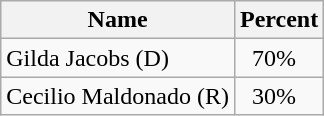<table class="wikitable">
<tr>
<th>Name</th>
<th>Percent</th>
</tr>
<tr>
<td>Gilda Jacobs (D)</td>
<td>  70%</td>
</tr>
<tr>
<td>Cecilio Maldonado (R)</td>
<td>  30%</td>
</tr>
</table>
